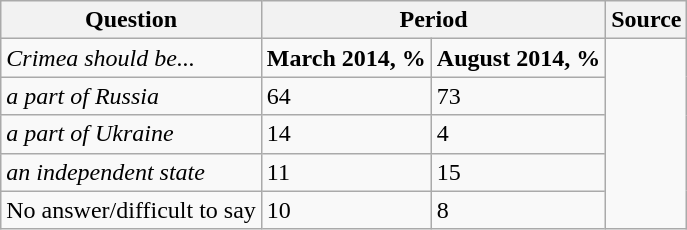<table class="wikitable">
<tr>
<th>Question</th>
<th colspan="2">Period</th>
<th>Source</th>
</tr>
<tr>
<td><em>Crimea should be...</em></td>
<td><strong>March 2014, %</strong></td>
<td><strong>August 2014, %</strong></td>
<td rowspan="5"></td>
</tr>
<tr>
<td><em>a part of Russia</em></td>
<td>64</td>
<td>73</td>
</tr>
<tr>
<td><em>a part of Ukraine</em></td>
<td>14</td>
<td>4</td>
</tr>
<tr>
<td><em>an independent state</em></td>
<td>11</td>
<td>15</td>
</tr>
<tr>
<td>No answer/difficult to say</td>
<td>10</td>
<td>8</td>
</tr>
</table>
